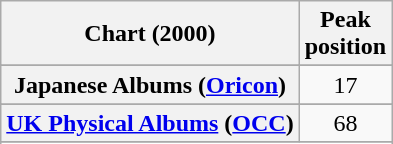<table class="wikitable sortable plainrowheaders" style="text-align:center">
<tr>
<th scope="col">Chart (2000)</th>
<th scope="col">Peak<br>position</th>
</tr>
<tr>
</tr>
<tr>
<th scope="row">Japanese Albums (<a href='#'>Oricon</a>)</th>
<td>17</td>
</tr>
<tr>
</tr>
<tr>
</tr>
<tr>
<th scope="row"><a href='#'>UK Physical Albums</a> (<a href='#'>OCC</a>)</th>
<td>68</td>
</tr>
<tr>
</tr>
<tr>
</tr>
</table>
